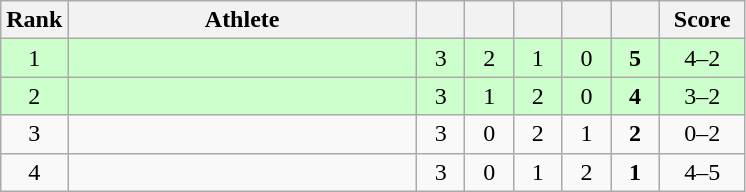<table class="wikitable" style="text-align: center;">
<tr>
<th width=25>Rank</th>
<th width=225>Athlete</th>
<th width=25></th>
<th width=25></th>
<th width=25></th>
<th width=25></th>
<th width=25></th>
<th width=50>Score</th>
</tr>
<tr bgcolor=ccffcc>
<td>1</td>
<td align=left></td>
<td>3</td>
<td>2</td>
<td>1</td>
<td>0</td>
<td><strong>5</strong></td>
<td>4–2</td>
</tr>
<tr bgcolor=ccffcc>
<td>2</td>
<td align=left></td>
<td>3</td>
<td>1</td>
<td>2</td>
<td>0</td>
<td><strong>4</strong></td>
<td>3–2</td>
</tr>
<tr>
<td>3</td>
<td align=left></td>
<td>3</td>
<td>0</td>
<td>2</td>
<td>1</td>
<td><strong>2</strong></td>
<td>0–2</td>
</tr>
<tr>
<td>4</td>
<td align=left></td>
<td>3</td>
<td>0</td>
<td>1</td>
<td>2</td>
<td><strong>1</strong></td>
<td>4–5</td>
</tr>
</table>
